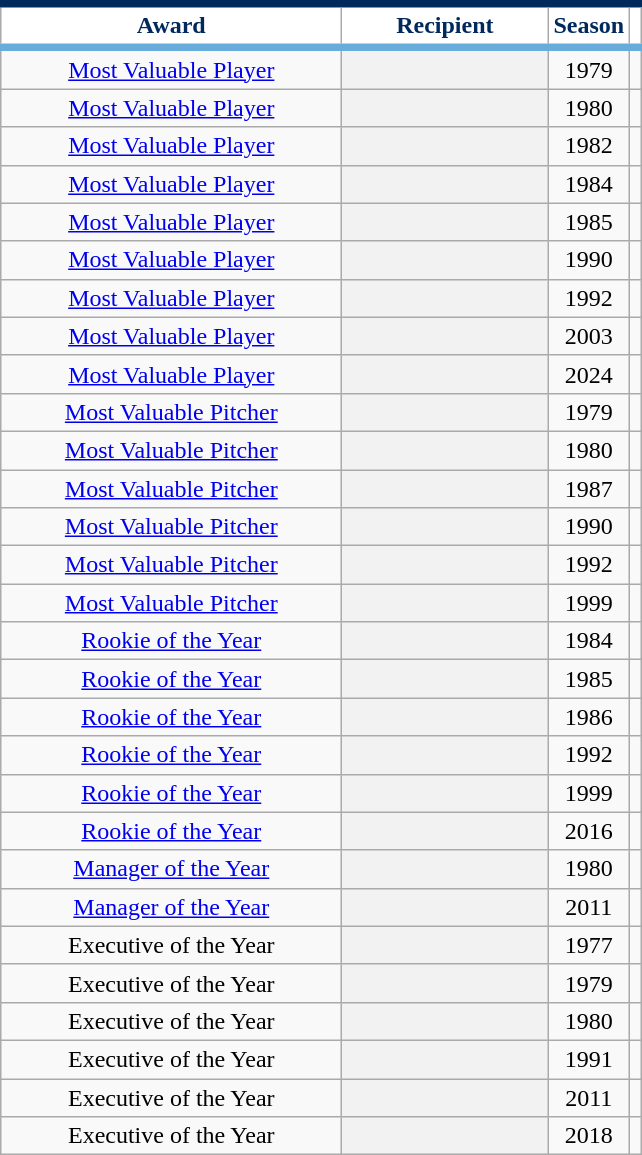<table class="wikitable sortable plainrowheaders" style="text-align:center">
<tr>
<th scope="col" style="background-color:#ffffff; border-top:#002A5C 5px solid; border-bottom:#68ACDB 5px solid; color:#002A5C" width="220px">Award</th>
<th scope="col" style="background-color:#ffffff; border-top:#002A5C 5px solid; border-bottom:#68ACDB 5px solid; color:#002A5C" width="130px">Recipient</th>
<th scope="col" style="background-color:#ffffff; border-top:#002A5C 5px solid; border-bottom:#68ACDB 5px solid; color:#002A5C">Season</th>
<th class="unsortable" scope="col" style="background-color:#ffffff; border-top:#002A5C 5px solid; border-bottom:#68ACDB 5px solid; color:#002A5C"></th>
</tr>
<tr>
<td><a href='#'>Most Valuable Player</a></td>
<th scope="row" style="text-align:center"></th>
<td>1979</td>
<td></td>
</tr>
<tr>
<td><a href='#'>Most Valuable Player</a></td>
<th scope="row" style="text-align:center"></th>
<td>1980</td>
<td></td>
</tr>
<tr>
<td><a href='#'>Most Valuable Player</a></td>
<th scope="row" style="text-align:center"></th>
<td>1982</td>
<td></td>
</tr>
<tr>
<td><a href='#'>Most Valuable Player</a></td>
<th scope="row" style="text-align:center"></th>
<td>1984</td>
<td></td>
</tr>
<tr>
<td><a href='#'>Most Valuable Player</a></td>
<th scope="row" style="text-align:center"></th>
<td>1985</td>
<td></td>
</tr>
<tr>
<td><a href='#'>Most Valuable Player</a></td>
<th scope="row" style="text-align:center"></th>
<td>1990</td>
<td></td>
</tr>
<tr>
<td><a href='#'>Most Valuable Player</a></td>
<th scope="row" style="text-align:center"></th>
<td>1992</td>
<td></td>
</tr>
<tr>
<td><a href='#'>Most Valuable Player</a></td>
<th scope="row" style="text-align:center"></th>
<td>2003</td>
<td></td>
</tr>
<tr>
<td><a href='#'>Most Valuable Player</a></td>
<th scope="row" style="text-align:center"></th>
<td>2024</td>
<td></td>
</tr>
<tr>
<td><a href='#'>Most Valuable Pitcher</a></td>
<th scope="row" style="text-align:center"></th>
<td>1979</td>
<td></td>
</tr>
<tr>
<td><a href='#'>Most Valuable Pitcher</a></td>
<th scope="row" style="text-align:center"></th>
<td>1980</td>
<td></td>
</tr>
<tr>
<td><a href='#'>Most Valuable Pitcher</a></td>
<th scope="row" style="text-align:center"></th>
<td>1987</td>
<td></td>
</tr>
<tr>
<td><a href='#'>Most Valuable Pitcher</a></td>
<th scope="row" style="text-align:center"></th>
<td>1990</td>
<td></td>
</tr>
<tr>
<td><a href='#'>Most Valuable Pitcher</a></td>
<th scope="row" style="text-align:center"></th>
<td>1992</td>
<td></td>
</tr>
<tr>
<td><a href='#'>Most Valuable Pitcher</a></td>
<th scope="row" style="text-align:center"></th>
<td>1999</td>
<td></td>
</tr>
<tr>
<td><a href='#'>Rookie of the Year</a></td>
<th scope="row" style="text-align:center"></th>
<td>1984</td>
<td></td>
</tr>
<tr>
<td><a href='#'>Rookie of the Year</a></td>
<th scope="row" style="text-align:center"></th>
<td>1985</td>
<td></td>
</tr>
<tr>
<td><a href='#'>Rookie of the Year</a></td>
<th scope="row" style="text-align:center"></th>
<td>1986</td>
<td></td>
</tr>
<tr>
<td><a href='#'>Rookie of the Year</a></td>
<th scope="row" style="text-align:center"></th>
<td>1992</td>
<td></td>
</tr>
<tr>
<td><a href='#'>Rookie of the Year</a></td>
<th scope="row" style="text-align:center"></th>
<td>1999</td>
<td></td>
</tr>
<tr>
<td><a href='#'>Rookie of the Year</a></td>
<th scope="row" style="text-align:center"></th>
<td>2016</td>
<td></td>
</tr>
<tr>
<td><a href='#'>Manager of the Year</a></td>
<th scope="row" style="text-align:center"></th>
<td>1980</td>
<td></td>
</tr>
<tr>
<td><a href='#'>Manager of the Year</a></td>
<th scope="row" style="text-align:center"></th>
<td>2011</td>
<td></td>
</tr>
<tr>
<td>Executive of the Year</td>
<th scope="row" style="text-align:center"></th>
<td>1977</td>
<td></td>
</tr>
<tr>
<td>Executive of the Year</td>
<th scope="row" style="text-align:center"></th>
<td>1979</td>
<td></td>
</tr>
<tr>
<td>Executive of the Year</td>
<th scope="row" style="text-align:center"></th>
<td>1980</td>
<td></td>
</tr>
<tr>
<td>Executive of the Year</td>
<th scope="row" style="text-align:center"></th>
<td>1991</td>
<td></td>
</tr>
<tr>
<td>Executive of the Year</td>
<th scope="row" style="text-align:center"></th>
<td>2011</td>
<td></td>
</tr>
<tr>
<td>Executive of the Year</td>
<th scope="row" style="text-align:center"></th>
<td>2018</td>
<td></td>
</tr>
</table>
